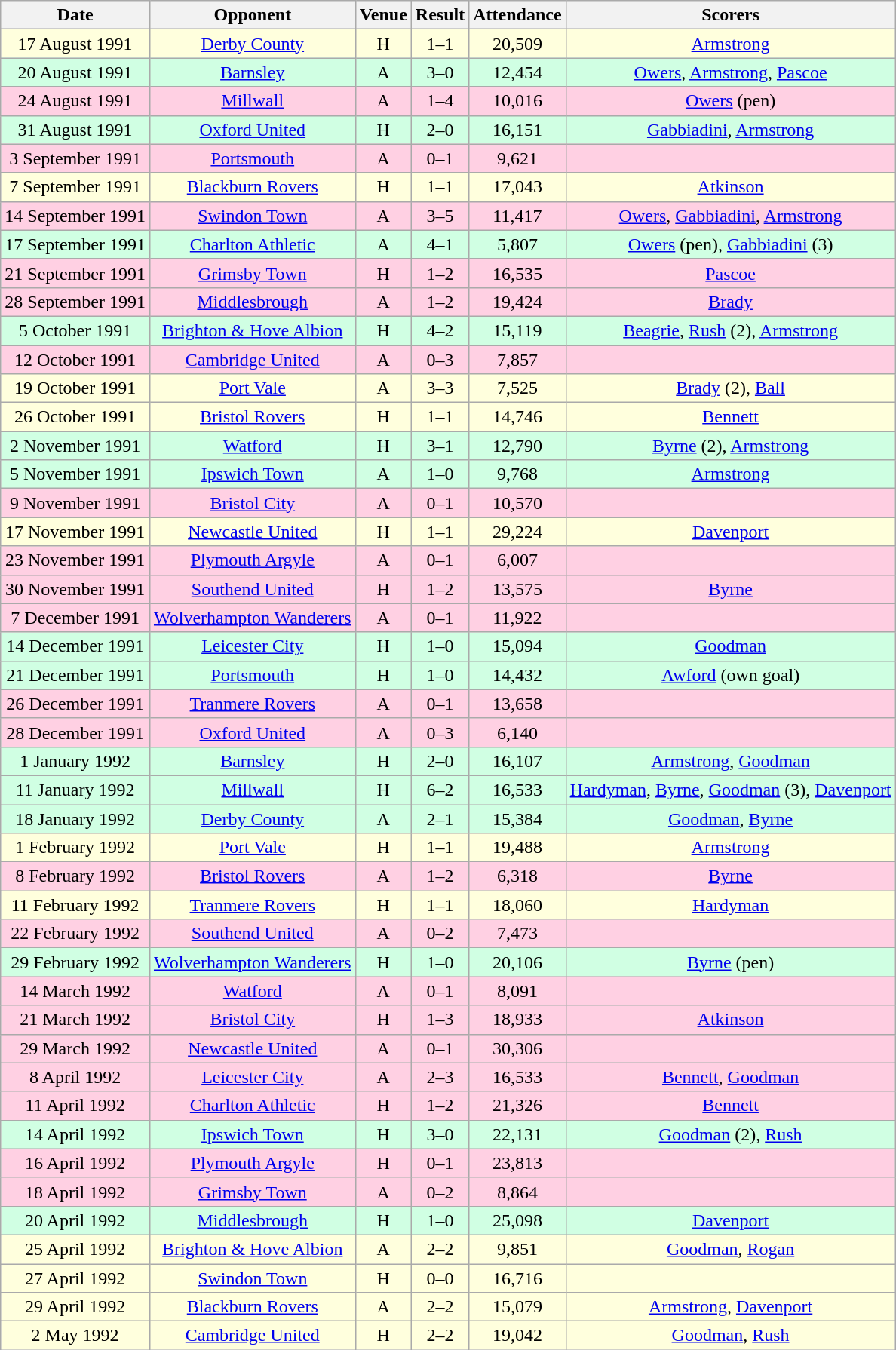<table class="wikitable sortable" style="font-size:100%; text-align:center">
<tr>
<th>Date</th>
<th>Opponent</th>
<th>Venue</th>
<th>Result</th>
<th>Attendance</th>
<th>Scorers</th>
</tr>
<tr style="background-color: #ffffdd;">
<td>17 August 1991</td>
<td><a href='#'>Derby County</a></td>
<td>H</td>
<td>1–1</td>
<td>20,509</td>
<td><a href='#'>Armstrong</a></td>
</tr>
<tr style="background-color: #d0ffe3;">
<td>20 August 1991</td>
<td><a href='#'>Barnsley</a></td>
<td>A</td>
<td>3–0</td>
<td>12,454</td>
<td><a href='#'>Owers</a>, <a href='#'>Armstrong</a>, <a href='#'>Pascoe</a></td>
</tr>
<tr style="background-color: #ffd0e3;">
<td>24 August 1991</td>
<td><a href='#'>Millwall</a></td>
<td>A</td>
<td>1–4</td>
<td>10,016</td>
<td><a href='#'>Owers</a> (pen)</td>
</tr>
<tr style="background-color: #d0ffe3;">
<td>31 August 1991</td>
<td><a href='#'>Oxford United</a></td>
<td>H</td>
<td>2–0</td>
<td>16,151</td>
<td><a href='#'>Gabbiadini</a>, <a href='#'>Armstrong</a></td>
</tr>
<tr style="background-color: #ffd0e3;">
<td>3 September 1991</td>
<td><a href='#'>Portsmouth</a></td>
<td>A</td>
<td>0–1</td>
<td>9,621</td>
<td></td>
</tr>
<tr style="background-color: #ffffdd;">
<td>7 September 1991</td>
<td><a href='#'>Blackburn Rovers</a></td>
<td>H</td>
<td>1–1</td>
<td>17,043</td>
<td><a href='#'>Atkinson</a></td>
</tr>
<tr style="background-color: #ffd0e3;">
<td>14 September 1991</td>
<td><a href='#'>Swindon Town</a></td>
<td>A</td>
<td>3–5</td>
<td>11,417</td>
<td><a href='#'>Owers</a>, <a href='#'>Gabbiadini</a>, <a href='#'>Armstrong</a></td>
</tr>
<tr style="background-color: #d0ffe3;">
<td>17 September 1991</td>
<td><a href='#'>Charlton Athletic</a></td>
<td>A</td>
<td>4–1</td>
<td>5,807</td>
<td><a href='#'>Owers</a> (pen), <a href='#'>Gabbiadini</a> (3)</td>
</tr>
<tr style="background-color: #ffd0e3;">
<td>21 September 1991</td>
<td><a href='#'>Grimsby Town</a></td>
<td>H</td>
<td>1–2</td>
<td>16,535</td>
<td><a href='#'>Pascoe</a></td>
</tr>
<tr style="background-color: #ffd0e3;">
<td>28 September 1991</td>
<td><a href='#'>Middlesbrough</a></td>
<td>A</td>
<td>1–2</td>
<td>19,424</td>
<td><a href='#'>Brady</a></td>
</tr>
<tr style="background-color: #d0ffe3;">
<td>5 October 1991</td>
<td><a href='#'>Brighton & Hove Albion</a></td>
<td>H</td>
<td>4–2</td>
<td>15,119</td>
<td><a href='#'>Beagrie</a>, <a href='#'>Rush</a> (2), <a href='#'>Armstrong</a></td>
</tr>
<tr style="background-color: #ffd0e3;">
<td>12 October 1991</td>
<td><a href='#'>Cambridge United</a></td>
<td>A</td>
<td>0–3</td>
<td>7,857</td>
<td></td>
</tr>
<tr style="background-color: #ffffdd;">
<td>19 October 1991</td>
<td><a href='#'>Port Vale</a></td>
<td>A</td>
<td>3–3</td>
<td>7,525</td>
<td><a href='#'>Brady</a> (2), <a href='#'>Ball</a></td>
</tr>
<tr style="background-color: #ffffdd;">
<td>26 October 1991</td>
<td><a href='#'>Bristol Rovers</a></td>
<td>H</td>
<td>1–1</td>
<td>14,746</td>
<td><a href='#'>Bennett</a></td>
</tr>
<tr style="background-color: #d0ffe3;">
<td>2 November 1991</td>
<td><a href='#'>Watford</a></td>
<td>H</td>
<td>3–1</td>
<td>12,790</td>
<td><a href='#'>Byrne</a> (2), <a href='#'>Armstrong</a></td>
</tr>
<tr style="background-color: #d0ffe3;">
<td>5 November 1991</td>
<td><a href='#'>Ipswich Town</a></td>
<td>A</td>
<td>1–0</td>
<td>9,768</td>
<td><a href='#'>Armstrong</a></td>
</tr>
<tr style="background-color: #ffd0e3;">
<td>9 November 1991</td>
<td><a href='#'>Bristol City</a></td>
<td>A</td>
<td>0–1</td>
<td>10,570</td>
<td></td>
</tr>
<tr style="background-color: #ffffdd;">
<td>17 November 1991</td>
<td><a href='#'>Newcastle United</a></td>
<td>H</td>
<td>1–1</td>
<td>29,224</td>
<td><a href='#'>Davenport</a></td>
</tr>
<tr style="background-color: #ffd0e3;">
<td>23 November 1991</td>
<td><a href='#'>Plymouth Argyle</a></td>
<td>A</td>
<td>0–1</td>
<td>6,007</td>
<td></td>
</tr>
<tr style="background-color: #ffd0e3;">
<td>30 November 1991</td>
<td><a href='#'>Southend United</a></td>
<td>H</td>
<td>1–2</td>
<td>13,575</td>
<td><a href='#'>Byrne</a></td>
</tr>
<tr style="background-color: #ffd0e3;">
<td>7 December 1991</td>
<td><a href='#'>Wolverhampton Wanderers</a></td>
<td>A</td>
<td>0–1</td>
<td>11,922</td>
<td></td>
</tr>
<tr style="background-color: #d0ffe3;">
<td>14 December 1991</td>
<td><a href='#'>Leicester City</a></td>
<td>H</td>
<td>1–0</td>
<td>15,094</td>
<td><a href='#'>Goodman</a></td>
</tr>
<tr style="background-color: #d0ffe3;">
<td>21 December 1991</td>
<td><a href='#'>Portsmouth</a></td>
<td>H</td>
<td>1–0</td>
<td>14,432</td>
<td><a href='#'>Awford</a> (own goal)</td>
</tr>
<tr style="background-color: #ffd0e3;">
<td>26 December 1991</td>
<td><a href='#'>Tranmere Rovers</a></td>
<td>A</td>
<td>0–1</td>
<td>13,658</td>
<td></td>
</tr>
<tr style="background-color: #ffd0e3;">
<td>28 December 1991</td>
<td><a href='#'>Oxford United</a></td>
<td>A</td>
<td>0–3</td>
<td>6,140</td>
<td></td>
</tr>
<tr style="background-color: #d0ffe3;">
<td>1 January 1992</td>
<td><a href='#'>Barnsley</a></td>
<td>H</td>
<td>2–0</td>
<td>16,107</td>
<td><a href='#'>Armstrong</a>, <a href='#'>Goodman</a></td>
</tr>
<tr style="background-color: #d0ffe3;">
<td>11 January 1992</td>
<td><a href='#'>Millwall</a></td>
<td>H</td>
<td>6–2</td>
<td>16,533</td>
<td><a href='#'>Hardyman</a>, <a href='#'>Byrne</a>, <a href='#'>Goodman</a> (3), <a href='#'>Davenport</a></td>
</tr>
<tr style="background-color: #d0ffe3;">
<td>18 January 1992</td>
<td><a href='#'>Derby County</a></td>
<td>A</td>
<td>2–1</td>
<td>15,384</td>
<td><a href='#'>Goodman</a>, <a href='#'>Byrne</a></td>
</tr>
<tr style="background-color: #ffffdd;">
<td>1 February 1992</td>
<td><a href='#'>Port Vale</a></td>
<td>H</td>
<td>1–1</td>
<td>19,488</td>
<td><a href='#'>Armstrong</a></td>
</tr>
<tr style="background-color: #ffd0e3;">
<td>8 February 1992</td>
<td><a href='#'>Bristol Rovers</a></td>
<td>A</td>
<td>1–2</td>
<td>6,318</td>
<td><a href='#'>Byrne</a></td>
</tr>
<tr style="background-color: #ffffdd;">
<td>11 February 1992</td>
<td><a href='#'>Tranmere Rovers</a></td>
<td>H</td>
<td>1–1</td>
<td>18,060</td>
<td><a href='#'>Hardyman</a></td>
</tr>
<tr style="background-color: #ffd0e3;">
<td>22 February 1992</td>
<td><a href='#'>Southend United</a></td>
<td>A</td>
<td>0–2</td>
<td>7,473</td>
<td></td>
</tr>
<tr style="background-color: #d0ffe3;">
<td>29 February 1992</td>
<td><a href='#'>Wolverhampton Wanderers</a></td>
<td>H</td>
<td>1–0</td>
<td>20,106</td>
<td><a href='#'>Byrne</a> (pen)</td>
</tr>
<tr style="background-color: #ffd0e3;">
<td>14 March 1992</td>
<td><a href='#'>Watford</a></td>
<td>A</td>
<td>0–1</td>
<td>8,091</td>
<td></td>
</tr>
<tr style="background-color: #ffd0e3;">
<td>21 March 1992</td>
<td><a href='#'>Bristol City</a></td>
<td>H</td>
<td>1–3</td>
<td>18,933</td>
<td><a href='#'>Atkinson</a></td>
</tr>
<tr style="background-color: #ffd0e3;">
<td>29 March 1992</td>
<td><a href='#'>Newcastle United</a></td>
<td>A</td>
<td>0–1</td>
<td>30,306</td>
<td></td>
</tr>
<tr style="background-color: #ffd0e3;">
<td>8 April 1992</td>
<td><a href='#'>Leicester City</a></td>
<td>A</td>
<td>2–3</td>
<td>16,533</td>
<td><a href='#'>Bennett</a>, <a href='#'>Goodman</a></td>
</tr>
<tr style="background-color: #ffd0e3;">
<td>11 April 1992</td>
<td><a href='#'>Charlton Athletic</a></td>
<td>H</td>
<td>1–2</td>
<td>21,326</td>
<td><a href='#'>Bennett</a></td>
</tr>
<tr style="background-color: #d0ffe3;">
<td>14 April 1992</td>
<td><a href='#'>Ipswich Town</a></td>
<td>H</td>
<td>3–0</td>
<td>22,131</td>
<td><a href='#'>Goodman</a> (2), <a href='#'>Rush</a></td>
</tr>
<tr style="background-color: #ffd0e3;">
<td>16 April 1992</td>
<td><a href='#'>Plymouth Argyle</a></td>
<td>H</td>
<td>0–1</td>
<td>23,813</td>
<td></td>
</tr>
<tr style="background-color: #ffd0e3;">
<td>18 April 1992</td>
<td><a href='#'>Grimsby Town</a></td>
<td>A</td>
<td>0–2</td>
<td>8,864</td>
<td></td>
</tr>
<tr style="background-color: #d0ffe3;">
<td>20 April 1992</td>
<td><a href='#'>Middlesbrough</a></td>
<td>H</td>
<td>1–0</td>
<td>25,098</td>
<td><a href='#'>Davenport</a></td>
</tr>
<tr style="background-color: #ffffdd;">
<td>25 April 1992</td>
<td><a href='#'>Brighton & Hove Albion</a></td>
<td>A</td>
<td>2–2</td>
<td>9,851</td>
<td><a href='#'>Goodman</a>, <a href='#'>Rogan</a></td>
</tr>
<tr style="background-color: #ffffdd;">
<td>27 April 1992</td>
<td><a href='#'>Swindon Town</a></td>
<td>H</td>
<td>0–0</td>
<td>16,716</td>
<td></td>
</tr>
<tr style="background-color: #ffffdd;">
<td>29 April 1992</td>
<td><a href='#'>Blackburn Rovers</a></td>
<td>A</td>
<td>2–2</td>
<td>15,079</td>
<td><a href='#'>Armstrong</a>, <a href='#'>Davenport</a></td>
</tr>
<tr style="background-color: #ffffdd;">
<td>2 May 1992</td>
<td><a href='#'>Cambridge United</a></td>
<td>H</td>
<td>2–2</td>
<td>19,042</td>
<td><a href='#'>Goodman</a>, <a href='#'>Rush</a></td>
</tr>
</table>
